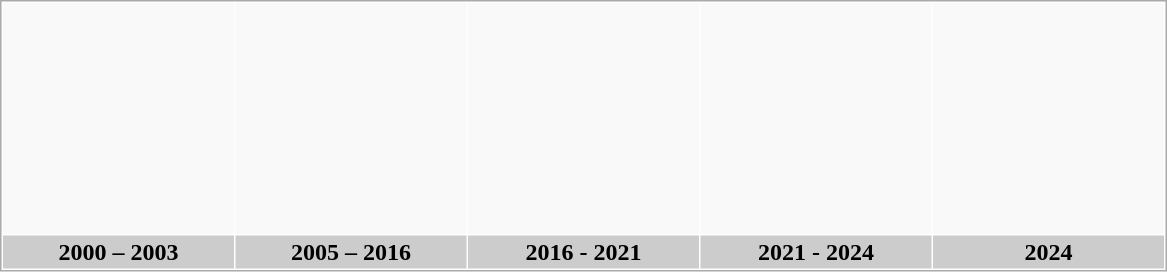<table style="border:1px solid #aaa" cellspacing="1" cellpadding="2" border="0">
<tr>
<th height="150px" bgcolor="#F9F9F9"></th>
<th height="150px" bgcolor="#F9F9F9"></th>
<th height="150px" bgcolor="#F9F9F9"></th>
<th height="150px" bgcolor="#F9F9F9"></th>
<th height="150px" bgcolor="#F9F9F9"></th>
</tr>
<tr>
<th colspan="1" width="150px" bgcolor="#CCCCCC">2000 – 2003</th>
<th colspan="1" width="150px" bgcolor="#CCCCCC">2005 – 2016</th>
<th colspan="1" width="150px" bgcolor="#CCCCCC">2016 - 2021</th>
<th colspan="1" width="150px" bgcolor="#CCCCCC">2021 - 2024</th>
<th colspan="1" width="150px" bgcolor="#CCCCCC">2024</th>
</tr>
</table>
